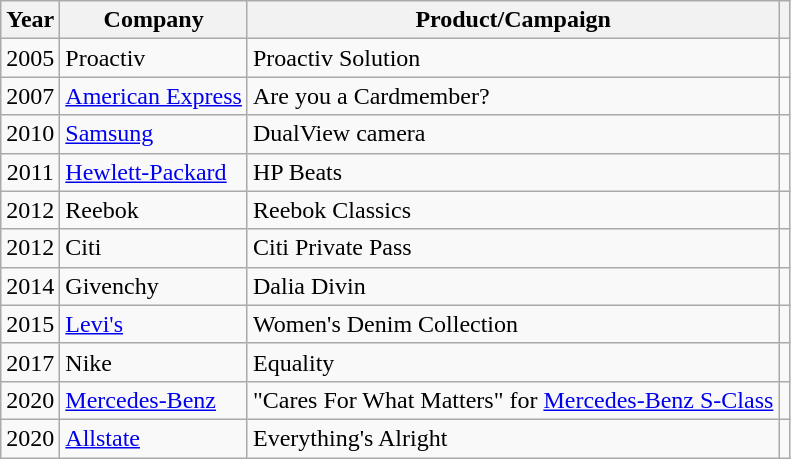<table class="wikitable sortable">
<tr>
<th>Year</th>
<th>Company</th>
<th>Product/Campaign</th>
<th class="unsortable"></th>
</tr>
<tr>
<td style="text-align:center;">2005</td>
<td>Proactiv</td>
<td>Proactiv Solution</td>
<td></td>
</tr>
<tr>
<td style="text-align:center;">2007</td>
<td><a href='#'>American Express</a></td>
<td>Are you a Cardmember?</td>
<td></td>
</tr>
<tr>
<td style="text-align:center;">2010</td>
<td><a href='#'>Samsung</a></td>
<td>DualView camera</td>
<td></td>
</tr>
<tr>
<td style="text-align:center;">2011</td>
<td><a href='#'>Hewlett-Packard</a></td>
<td>HP Beats</td>
<td></td>
</tr>
<tr>
<td style="text-align:center;">2012</td>
<td>Reebok</td>
<td>Reebok Classics</td>
<td></td>
</tr>
<tr>
<td style="text-align:center;">2012</td>
<td>Citi</td>
<td>Citi Private Pass</td>
<td></td>
</tr>
<tr>
<td style="text-align:center;">2014</td>
<td>Givenchy</td>
<td>Dalia Divin</td>
<td></td>
</tr>
<tr>
<td style="text-align:center;">2015</td>
<td><a href='#'>Levi's</a></td>
<td>Women's Denim Collection</td>
<td></td>
</tr>
<tr>
<td style="text-align:center;">2017</td>
<td>Nike</td>
<td>Equality</td>
<td></td>
</tr>
<tr>
<td style="text-align:center;">2020</td>
<td><a href='#'>Mercedes-Benz</a></td>
<td>"Cares For What Matters" for <a href='#'>Mercedes-Benz S-Class</a></td>
<td></td>
</tr>
<tr>
<td style="text-align:center;">2020</td>
<td><a href='#'>Allstate</a></td>
<td>Everything's Alright</td>
<td></td>
</tr>
</table>
